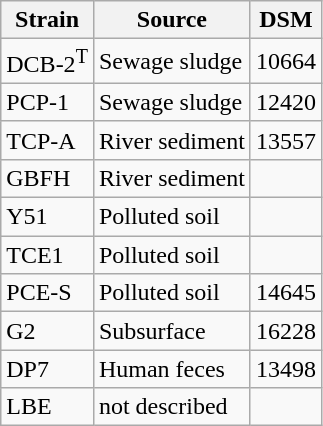<table class="wikitable">
<tr>
<th>Strain</th>
<th>Source</th>
<th>DSM</th>
</tr>
<tr>
<td>DCB-2<sup>T</sup></td>
<td>Sewage sludge</td>
<td>10664</td>
</tr>
<tr>
<td>PCP-1</td>
<td>Sewage sludge</td>
<td>12420</td>
</tr>
<tr>
<td>TCP-A</td>
<td>River sediment</td>
<td>13557</td>
</tr>
<tr>
<td>GBFH</td>
<td>River sediment</td>
<td></td>
</tr>
<tr>
<td>Y51</td>
<td>Polluted soil</td>
<td></td>
</tr>
<tr>
<td>TCE1</td>
<td>Polluted soil</td>
<td></td>
</tr>
<tr>
<td>PCE-S</td>
<td>Polluted soil</td>
<td>14645</td>
</tr>
<tr>
<td>G2</td>
<td>Subsurface</td>
<td>16228</td>
</tr>
<tr>
<td>DP7</td>
<td>Human feces</td>
<td>13498</td>
</tr>
<tr>
<td>LBE</td>
<td>not described</td>
<td></td>
</tr>
</table>
